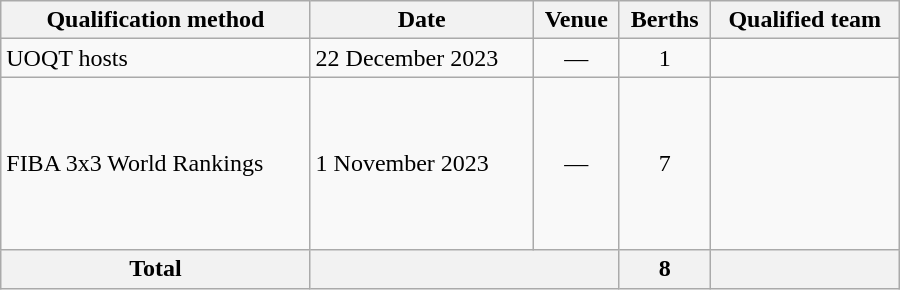<table class="wikitable" width=600>
<tr>
<th>Qualification method</th>
<th>Date</th>
<th>Venue</th>
<th>Berths</th>
<th>Qualified team</th>
</tr>
<tr>
<td>UOQT hosts</td>
<td>22 December 2023</td>
<td align=center>—</td>
<td align=center>1</td>
<td></td>
</tr>
<tr>
<td>FIBA 3x3 World Rankings</td>
<td>1 November 2023</td>
<td align=center>—</td>
<td align=center>7</td>
<td><br><br><br><br><br><br></td>
</tr>
<tr>
<th>Total</th>
<th colspan="2"></th>
<th>8</th>
<th></th>
</tr>
</table>
